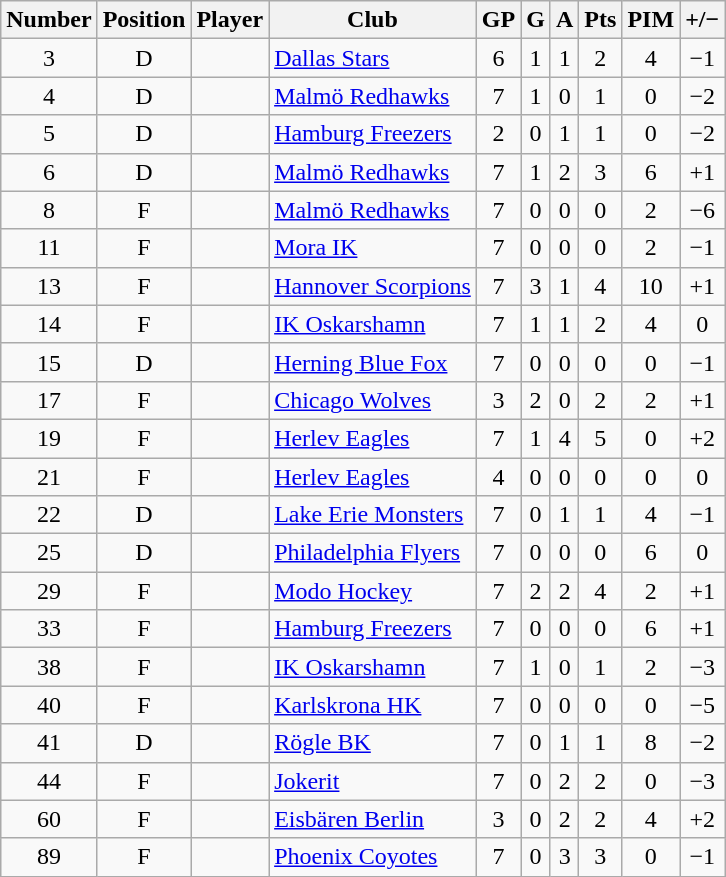<table class="wikitable sortable" style="text-align: center;">
<tr>
<th>Number</th>
<th>Position</th>
<th>Player</th>
<th>Club</th>
<th>GP</th>
<th>G</th>
<th>A</th>
<th>Pts</th>
<th>PIM</th>
<th>+/−</th>
</tr>
<tr>
<td>3</td>
<td>D</td>
<td align=left></td>
<td align=left> <a href='#'>Dallas Stars</a></td>
<td>6</td>
<td>1</td>
<td>1</td>
<td>2</td>
<td>4</td>
<td>−1</td>
</tr>
<tr>
<td>4</td>
<td>D</td>
<td align=left></td>
<td align=left> <a href='#'>Malmö Redhawks</a></td>
<td>7</td>
<td>1</td>
<td>0</td>
<td>1</td>
<td>0</td>
<td>−2</td>
</tr>
<tr>
<td>5</td>
<td>D</td>
<td align=left></td>
<td align=left> <a href='#'>Hamburg Freezers</a></td>
<td>2</td>
<td>0</td>
<td>1</td>
<td>1</td>
<td>0</td>
<td>−2</td>
</tr>
<tr>
<td>6</td>
<td>D</td>
<td align=left></td>
<td align=left> <a href='#'>Malmö Redhawks</a></td>
<td>7</td>
<td>1</td>
<td>2</td>
<td>3</td>
<td>6</td>
<td>+1</td>
</tr>
<tr>
<td>8</td>
<td>F</td>
<td align=left></td>
<td align=left> <a href='#'>Malmö Redhawks</a></td>
<td>7</td>
<td>0</td>
<td>0</td>
<td>0</td>
<td>2</td>
<td>−6</td>
</tr>
<tr>
<td>11</td>
<td>F</td>
<td align=left></td>
<td align=left> <a href='#'>Mora IK</a></td>
<td>7</td>
<td>0</td>
<td>0</td>
<td>0</td>
<td>2</td>
<td>−1</td>
</tr>
<tr>
<td>13</td>
<td>F</td>
<td align=left></td>
<td align=left> <a href='#'>Hannover Scorpions</a></td>
<td>7</td>
<td>3</td>
<td>1</td>
<td>4</td>
<td>10</td>
<td>+1</td>
</tr>
<tr>
<td>14</td>
<td>F</td>
<td align=left></td>
<td align=left> <a href='#'>IK Oskarshamn</a></td>
<td>7</td>
<td>1</td>
<td>1</td>
<td>2</td>
<td>4</td>
<td>0</td>
</tr>
<tr>
<td>15</td>
<td>D</td>
<td align=left></td>
<td align=left> <a href='#'>Herning Blue Fox</a></td>
<td>7</td>
<td>0</td>
<td>0</td>
<td>0</td>
<td>0</td>
<td>−1</td>
</tr>
<tr>
<td>17</td>
<td>F</td>
<td align=left></td>
<td align=left> <a href='#'>Chicago Wolves</a></td>
<td>3</td>
<td>2</td>
<td>0</td>
<td>2</td>
<td>2</td>
<td>+1</td>
</tr>
<tr>
<td>19</td>
<td>F</td>
<td align=left></td>
<td align=left> <a href='#'>Herlev Eagles</a></td>
<td>7</td>
<td>1</td>
<td>4</td>
<td>5</td>
<td>0</td>
<td>+2</td>
</tr>
<tr>
<td>21</td>
<td>F</td>
<td align=left></td>
<td align=left> <a href='#'>Herlev Eagles</a></td>
<td>4</td>
<td>0</td>
<td>0</td>
<td>0</td>
<td>0</td>
<td>0</td>
</tr>
<tr>
<td>22</td>
<td>D</td>
<td align=left></td>
<td align=left> <a href='#'>Lake Erie Monsters</a></td>
<td>7</td>
<td>0</td>
<td>1</td>
<td>1</td>
<td>4</td>
<td>−1</td>
</tr>
<tr>
<td>25</td>
<td>D</td>
<td align=left></td>
<td align=left> <a href='#'>Philadelphia Flyers</a></td>
<td>7</td>
<td>0</td>
<td>0</td>
<td>0</td>
<td>6</td>
<td>0</td>
</tr>
<tr>
<td>29</td>
<td>F</td>
<td align=left></td>
<td align=left> <a href='#'>Modo Hockey</a></td>
<td>7</td>
<td>2</td>
<td>2</td>
<td>4</td>
<td>2</td>
<td>+1</td>
</tr>
<tr>
<td>33</td>
<td>F</td>
<td align=left></td>
<td align=left> <a href='#'>Hamburg Freezers</a></td>
<td>7</td>
<td>0</td>
<td>0</td>
<td>0</td>
<td>6</td>
<td>+1</td>
</tr>
<tr>
<td>38</td>
<td>F</td>
<td align=left></td>
<td align=left> <a href='#'>IK Oskarshamn</a></td>
<td>7</td>
<td>1</td>
<td>0</td>
<td>1</td>
<td>2</td>
<td>−3</td>
</tr>
<tr>
<td>40</td>
<td>F</td>
<td align=left></td>
<td align=left> <a href='#'>Karlskrona HK</a></td>
<td>7</td>
<td>0</td>
<td>0</td>
<td>0</td>
<td>0</td>
<td>−5</td>
</tr>
<tr>
<td>41</td>
<td>D</td>
<td align=left></td>
<td align=left> <a href='#'>Rögle BK</a></td>
<td>7</td>
<td>0</td>
<td>1</td>
<td>1</td>
<td>8</td>
<td>−2</td>
</tr>
<tr>
<td>44</td>
<td>F</td>
<td align=left></td>
<td align=left> <a href='#'>Jokerit</a></td>
<td>7</td>
<td>0</td>
<td>2</td>
<td>2</td>
<td>0</td>
<td>−3</td>
</tr>
<tr>
<td>60</td>
<td>F</td>
<td align=left></td>
<td align=left> <a href='#'>Eisbären Berlin</a></td>
<td>3</td>
<td>0</td>
<td>2</td>
<td>2</td>
<td>4</td>
<td>+2</td>
</tr>
<tr>
<td>89</td>
<td>F</td>
<td align=left></td>
<td align=left> <a href='#'>Phoenix Coyotes</a></td>
<td>7</td>
<td>0</td>
<td>3</td>
<td>3</td>
<td>0</td>
<td>−1</td>
</tr>
</table>
